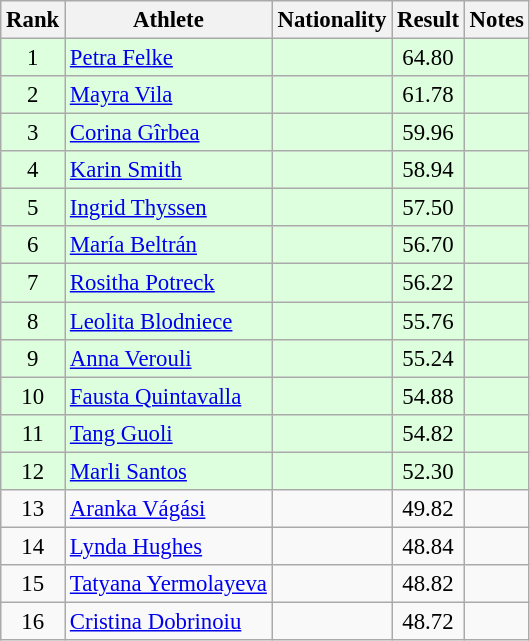<table class="wikitable sortable" style="text-align:center;font-size:95%">
<tr>
<th>Rank</th>
<th>Athlete</th>
<th>Nationality</th>
<th>Result</th>
<th>Notes</th>
</tr>
<tr bgcolor=ddffdd>
<td>1</td>
<td align="left"><a href='#'>Petra Felke</a></td>
<td align=left></td>
<td>64.80</td>
<td></td>
</tr>
<tr bgcolor=ddffdd>
<td>2</td>
<td align="left"><a href='#'>Mayra Vila</a></td>
<td align=left></td>
<td>61.78</td>
<td></td>
</tr>
<tr bgcolor=ddffdd>
<td>3</td>
<td align="left"><a href='#'>Corina Gîrbea</a></td>
<td align=left></td>
<td>59.96</td>
<td></td>
</tr>
<tr bgcolor=ddffdd>
<td>4</td>
<td align="left"><a href='#'>Karin Smith</a></td>
<td align=left></td>
<td>58.94</td>
<td></td>
</tr>
<tr bgcolor=ddffdd>
<td>5</td>
<td align="left"><a href='#'>Ingrid Thyssen</a></td>
<td align=left></td>
<td>57.50</td>
<td></td>
</tr>
<tr bgcolor=ddffdd>
<td>6</td>
<td align="left"><a href='#'>María Beltrán</a></td>
<td align=left></td>
<td>56.70</td>
<td></td>
</tr>
<tr bgcolor=ddffdd>
<td>7</td>
<td align="left"><a href='#'>Rositha Potreck</a></td>
<td align=left></td>
<td>56.22</td>
<td></td>
</tr>
<tr bgcolor=ddffdd>
<td>8</td>
<td align="left"><a href='#'>Leolita Blodniece</a></td>
<td align=left></td>
<td>55.76</td>
<td></td>
</tr>
<tr bgcolor=ddffdd>
<td>9</td>
<td align="left"><a href='#'>Anna Verouli</a></td>
<td align=left></td>
<td>55.24</td>
<td></td>
</tr>
<tr bgcolor=ddffdd>
<td>10</td>
<td align="left"><a href='#'>Fausta Quintavalla</a></td>
<td align=left></td>
<td>54.88</td>
<td></td>
</tr>
<tr bgcolor=ddffdd>
<td>11</td>
<td align="left"><a href='#'>Tang Guoli</a></td>
<td align=left></td>
<td>54.82</td>
<td></td>
</tr>
<tr bgcolor=ddffdd>
<td>12</td>
<td align="left"><a href='#'>Marli Santos</a></td>
<td align=left></td>
<td>52.30</td>
<td></td>
</tr>
<tr>
<td>13</td>
<td align="left"><a href='#'>Aranka Vágási</a></td>
<td align=left></td>
<td>49.82</td>
<td></td>
</tr>
<tr>
<td>14</td>
<td align="left"><a href='#'>Lynda Hughes</a></td>
<td align=left></td>
<td>48.84</td>
<td></td>
</tr>
<tr>
<td>15</td>
<td align="left"><a href='#'>Tatyana Yermolayeva</a></td>
<td align=left></td>
<td>48.82</td>
<td></td>
</tr>
<tr>
<td>16</td>
<td align="left"><a href='#'>Cristina Dobrinoiu</a></td>
<td align=left></td>
<td>48.72</td>
<td></td>
</tr>
</table>
